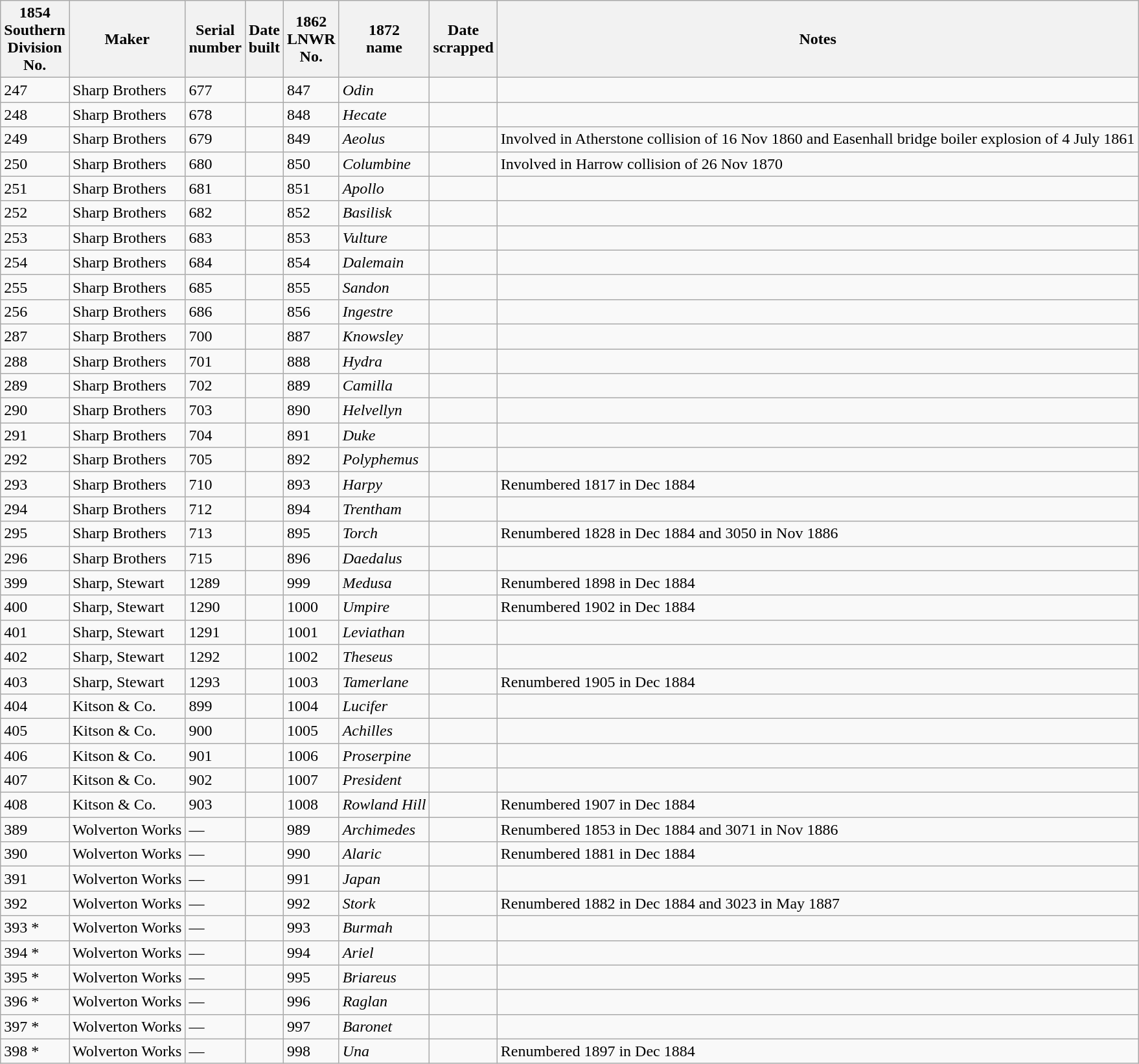<table class="wikitable sortable collapsible">
<tr>
<th>1854<br>Southern<br>Division<br>No.</th>
<th>Maker</th>
<th>Serial<br>number</th>
<th>Date<br>built</th>
<th>1862<br>LNWR<br>No.</th>
<th>1872<br>name</th>
<th>Date<br>scrapped</th>
<th>Notes</th>
</tr>
<tr>
<td>247</td>
<td>Sharp Brothers</td>
<td>677</td>
<td></td>
<td>847</td>
<td><em>Odin</em></td>
<td></td>
<td></td>
</tr>
<tr>
<td>248</td>
<td>Sharp Brothers</td>
<td>678</td>
<td></td>
<td>848</td>
<td><em>Hecate</em></td>
<td></td>
<td></td>
</tr>
<tr>
<td>249</td>
<td>Sharp Brothers</td>
<td>679</td>
<td></td>
<td>849</td>
<td><em>Aeolus</em></td>
<td></td>
<td>Involved in Atherstone collision of 16 Nov 1860 and Easenhall bridge boiler explosion of 4 July 1861</td>
</tr>
<tr>
<td>250</td>
<td>Sharp Brothers</td>
<td>680</td>
<td></td>
<td>850</td>
<td><em>Columbine</em></td>
<td></td>
<td>Involved in Harrow collision of 26 Nov 1870</td>
</tr>
<tr>
<td>251</td>
<td>Sharp Brothers</td>
<td>681</td>
<td></td>
<td>851</td>
<td><em>Apollo</em></td>
<td></td>
<td></td>
</tr>
<tr>
<td>252</td>
<td>Sharp Brothers</td>
<td>682</td>
<td></td>
<td>852</td>
<td><em>Basilisk</em></td>
<td></td>
<td></td>
</tr>
<tr>
<td>253</td>
<td>Sharp Brothers</td>
<td>683</td>
<td></td>
<td>853</td>
<td><em>Vulture</em></td>
<td></td>
<td></td>
</tr>
<tr>
<td>254</td>
<td>Sharp Brothers</td>
<td>684</td>
<td></td>
<td>854</td>
<td><em>Dalemain</em></td>
<td></td>
<td></td>
</tr>
<tr>
<td>255</td>
<td>Sharp Brothers</td>
<td>685</td>
<td></td>
<td>855</td>
<td><em>Sandon</em></td>
<td></td>
<td></td>
</tr>
<tr>
<td>256</td>
<td>Sharp Brothers</td>
<td>686</td>
<td></td>
<td>856</td>
<td><em>Ingestre</em></td>
<td></td>
<td></td>
</tr>
<tr>
<td>287</td>
<td>Sharp Brothers</td>
<td>700</td>
<td></td>
<td>887</td>
<td><em>Knowsley</em></td>
<td></td>
<td></td>
</tr>
<tr>
<td>288</td>
<td>Sharp Brothers</td>
<td>701</td>
<td></td>
<td>888</td>
<td><em>Hydra</em></td>
<td></td>
<td></td>
</tr>
<tr>
<td>289</td>
<td>Sharp Brothers</td>
<td>702</td>
<td></td>
<td>889</td>
<td><em>Camilla</em></td>
<td></td>
<td></td>
</tr>
<tr>
<td>290</td>
<td>Sharp Brothers</td>
<td>703</td>
<td></td>
<td>890</td>
<td><em>Helvellyn</em></td>
<td></td>
<td></td>
</tr>
<tr>
<td>291</td>
<td>Sharp Brothers</td>
<td>704</td>
<td></td>
<td>891</td>
<td><em>Duke</em></td>
<td></td>
<td></td>
</tr>
<tr>
<td>292</td>
<td>Sharp Brothers</td>
<td>705</td>
<td></td>
<td>892</td>
<td><em>Polyphemus</em></td>
<td></td>
<td></td>
</tr>
<tr>
<td>293</td>
<td>Sharp Brothers</td>
<td>710</td>
<td></td>
<td>893</td>
<td><em>Harpy</em></td>
<td></td>
<td>Renumbered 1817 in Dec 1884</td>
</tr>
<tr>
<td>294</td>
<td>Sharp Brothers</td>
<td>712</td>
<td></td>
<td>894</td>
<td><em>Trentham</em></td>
<td></td>
<td></td>
</tr>
<tr>
<td>295</td>
<td>Sharp Brothers</td>
<td>713</td>
<td></td>
<td>895</td>
<td><em>Torch</em></td>
<td></td>
<td>Renumbered 1828 in Dec 1884 and 3050 in Nov 1886</td>
</tr>
<tr>
<td>296</td>
<td>Sharp Brothers</td>
<td>715</td>
<td></td>
<td>896</td>
<td><em>Daedalus</em></td>
<td></td>
<td></td>
</tr>
<tr>
<td>399</td>
<td>Sharp, Stewart</td>
<td>1289</td>
<td></td>
<td>999</td>
<td><em>Medusa</em></td>
<td></td>
<td>Renumbered 1898 in Dec 1884</td>
</tr>
<tr>
<td>400</td>
<td>Sharp, Stewart</td>
<td>1290</td>
<td></td>
<td>1000</td>
<td><em>Umpire</em></td>
<td></td>
<td>Renumbered 1902 in Dec 1884</td>
</tr>
<tr>
<td>401</td>
<td>Sharp, Stewart</td>
<td>1291</td>
<td></td>
<td>1001</td>
<td><em>Leviathan</em></td>
<td></td>
<td></td>
</tr>
<tr>
<td>402</td>
<td>Sharp, Stewart</td>
<td>1292</td>
<td></td>
<td>1002</td>
<td><em>Theseus</em></td>
<td></td>
<td></td>
</tr>
<tr>
<td>403</td>
<td>Sharp, Stewart</td>
<td>1293</td>
<td></td>
<td>1003</td>
<td><em>Tamerlane</em></td>
<td></td>
<td>Renumbered 1905 in Dec 1884</td>
</tr>
<tr>
<td>404</td>
<td>Kitson & Co.</td>
<td>899</td>
<td></td>
<td>1004</td>
<td><em>Lucifer</em></td>
<td></td>
<td></td>
</tr>
<tr>
<td>405</td>
<td>Kitson & Co.</td>
<td>900</td>
<td></td>
<td>1005</td>
<td><em>Achilles</em></td>
<td></td>
<td></td>
</tr>
<tr>
<td>406</td>
<td>Kitson & Co.</td>
<td>901</td>
<td></td>
<td>1006</td>
<td><em>Proserpine</em></td>
<td></td>
<td></td>
</tr>
<tr>
<td>407</td>
<td>Kitson & Co.</td>
<td>902</td>
<td></td>
<td>1007</td>
<td><em>President</em></td>
<td></td>
<td></td>
</tr>
<tr>
<td>408</td>
<td>Kitson & Co.</td>
<td>903</td>
<td></td>
<td>1008</td>
<td><em>Rowland Hill</em></td>
<td></td>
<td>Renumbered 1907 in Dec 1884</td>
</tr>
<tr>
<td>389</td>
<td>Wolverton Works</td>
<td>—</td>
<td></td>
<td>989</td>
<td><em>Archimedes</em></td>
<td></td>
<td>Renumbered 1853 in Dec 1884 and 3071 in Nov 1886</td>
</tr>
<tr>
<td>390</td>
<td>Wolverton Works</td>
<td>—</td>
<td></td>
<td>990</td>
<td><em>Alaric</em></td>
<td></td>
<td>Renumbered 1881 in Dec 1884</td>
</tr>
<tr>
<td>391</td>
<td>Wolverton Works</td>
<td>—</td>
<td></td>
<td>991</td>
<td><em>Japan</em></td>
<td></td>
<td></td>
</tr>
<tr>
<td>392</td>
<td>Wolverton Works</td>
<td>—</td>
<td></td>
<td>992</td>
<td><em>Stork</em></td>
<td></td>
<td>Renumbered 1882 in Dec 1884 and 3023 in May 1887</td>
</tr>
<tr>
<td>393 *</td>
<td>Wolverton Works</td>
<td>—</td>
<td></td>
<td>993</td>
<td><em>Burmah</em></td>
<td></td>
<td></td>
</tr>
<tr>
<td>394 *</td>
<td>Wolverton Works</td>
<td>—</td>
<td></td>
<td>994</td>
<td><em>Ariel</em></td>
<td></td>
<td></td>
</tr>
<tr>
<td>395 *</td>
<td>Wolverton Works</td>
<td>—</td>
<td></td>
<td>995</td>
<td><em>Briareus</em></td>
<td></td>
<td></td>
</tr>
<tr>
<td>396 *</td>
<td>Wolverton Works</td>
<td>—</td>
<td></td>
<td>996</td>
<td><em>Raglan</em></td>
<td></td>
<td></td>
</tr>
<tr>
<td>397 *</td>
<td>Wolverton Works</td>
<td>—</td>
<td></td>
<td>997</td>
<td><em>Baronet</em></td>
<td></td>
<td></td>
</tr>
<tr>
<td>398 *</td>
<td>Wolverton Works</td>
<td>—</td>
<td></td>
<td>998</td>
<td><em>Una</em></td>
<td></td>
<td>Renumbered 1897 in Dec 1884</td>
</tr>
</table>
